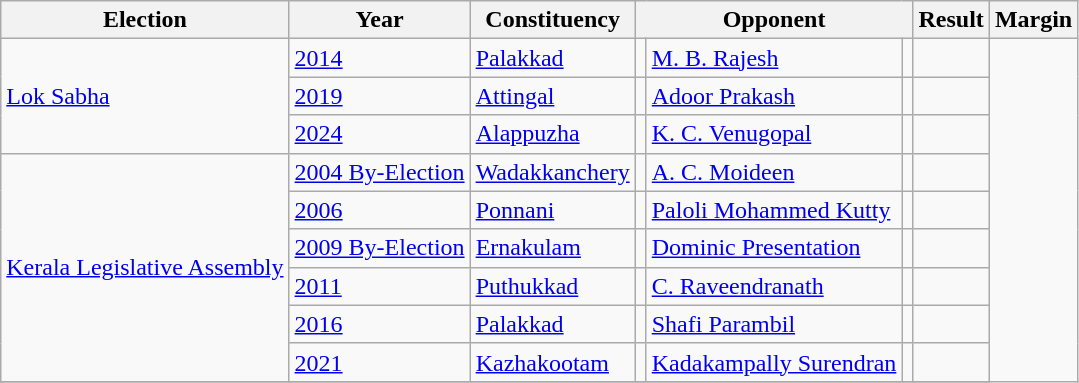<table class="sortable wikitable">
<tr>
<th>Election</th>
<th>Year</th>
<th>Constituency</th>
<th colspan="3">Opponent</th>
<th>Result</th>
<th>Margin</th>
</tr>
<tr>
<td rowspan = "3"><a href='#'>Lok Sabha</a></td>
<td><a href='#'>2014</a></td>
<td><a href='#'>Palakkad</a></td>
<td></td>
<td><a href='#'>M. B. Rajesh</a></td>
<td></td>
<td></td>
</tr>
<tr>
<td><a href='#'>2019</a></td>
<td><a href='#'>Attingal</a></td>
<td></td>
<td><a href='#'>Adoor Prakash</a></td>
<td></td>
<td></td>
</tr>
<tr>
<td><a href='#'>2024</a></td>
<td><a href='#'>Alappuzha</a></td>
<td></td>
<td><a href='#'>K. C. Venugopal</a></td>
<td></td>
<td></td>
</tr>
<tr>
<td rowspan = "6"><a href='#'>Kerala Legislative Assembly</a></td>
<td><a href='#'>2004 By-Election</a></td>
<td><a href='#'>Wadakkanchery</a></td>
<td></td>
<td><a href='#'>A. C. Moideen</a></td>
<td></td>
<td> </td>
</tr>
<tr>
<td><a href='#'>2006</a></td>
<td><a href='#'>Ponnani</a></td>
<td></td>
<td><a href='#'>Paloli Mohammed Kutty</a></td>
<td></td>
<td> </td>
</tr>
<tr>
<td><a href='#'>2009 By-Election</a></td>
<td><a href='#'>Ernakulam</a></td>
<td></td>
<td><a href='#'>Dominic Presentation</a></td>
<td></td>
<td> </td>
</tr>
<tr>
<td><a href='#'>2011</a></td>
<td><a href='#'>Puthukkad</a></td>
<td></td>
<td><a href='#'>C. Raveendranath</a></td>
<td></td>
<td> </td>
</tr>
<tr>
<td><a href='#'>2016</a></td>
<td><a href='#'>Palakkad</a></td>
<td></td>
<td><a href='#'>Shafi Parambil</a></td>
<td></td>
<td> </td>
</tr>
<tr>
<td><a href='#'>2021</a></td>
<td><a href='#'>Kazhakootam</a></td>
<td></td>
<td><a href='#'>Kadakampally Surendran</a></td>
<td></td>
<td></td>
</tr>
<tr>
</tr>
</table>
